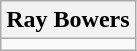<table class="wikitable">
<tr>
<th>Ray Bowers</th>
</tr>
<tr style="vertical-align: top;">
<td></td>
</tr>
</table>
